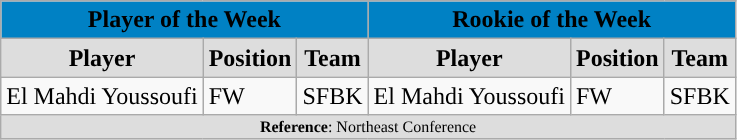<table class="wikitable">
<tr>
<th colspan="3" style="background:#0081C4;"><span>Player of the Week</span></th>
<th colspan="3" style="background:#0081C4;"><span>Rookie of the Week</span></th>
</tr>
<tr>
<th style="background:#ddd;">Player</th>
<th style="background:#ddd;">Position</th>
<th style="background:#ddd;">Team</th>
<th style="background:#ddd;">Player</th>
<th style="background:#ddd;">Position</th>
<th style="background:#ddd;">Team</th>
</tr>
<tr>
<td>El Mahdi Youssoufi</td>
<td>FW</td>
<td !>SFBK</td>
<td>El Mahdi Youssoufi</td>
<td>FW</td>
<td !>SFBK</td>
</tr>
<tr>
<td colspan="12"  style="font-size:8pt; text-align:center; background:#ddd;"><strong>Reference</strong>: Northeast Conference</td>
</tr>
</table>
